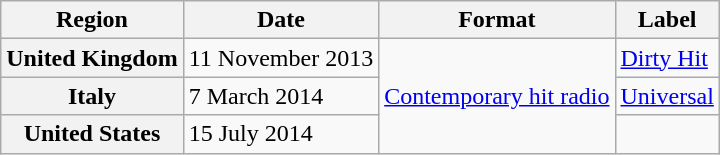<table class="wikitable plainrowheaders">
<tr>
<th scope="col">Region</th>
<th scope="col">Date</th>
<th scope="col">Format</th>
<th scope="col">Label</th>
</tr>
<tr>
<th scope="row">United Kingdom</th>
<td>11 November 2013</td>
<td rowspan="3"><a href='#'>Contemporary hit radio</a></td>
<td><a href='#'>Dirty Hit</a></td>
</tr>
<tr>
<th scope="row">Italy</th>
<td>7 March 2014</td>
<td><a href='#'>Universal</a></td>
</tr>
<tr>
<th scope="row">United States</th>
<td>15 July 2014</td>
<td></td>
</tr>
</table>
